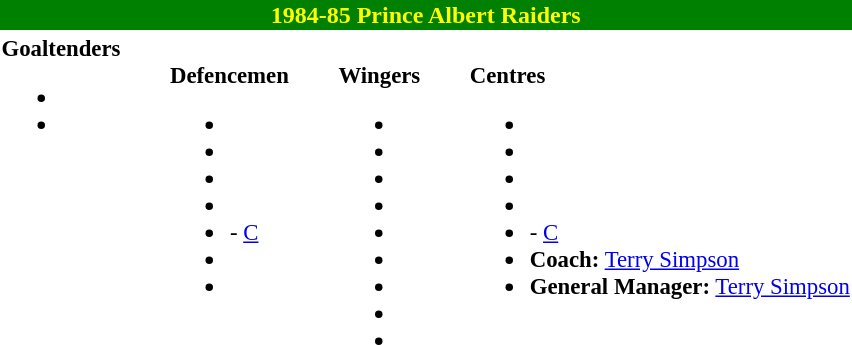<table class="toccolours" style="text-align: left;">
<tr>
<th colspan="7" style="background:green;color:yellow;text-align:center;">1984-85 Prince Albert Raiders</th>
</tr>
<tr>
<td style="font-size:95%; vertical-align:top;"><strong>Goaltenders</strong><br><ul><li></li><li></li></ul></td>
<td style="width: 25px;"></td>
<td style="font-size:95%; vertical-align:top;"><br><strong>Defencemen</strong><ul><li></li><li></li><li></li><li></li><li> - <a href='#'>C</a></li><li></li><li></li></ul></td>
<td style="width: 25px;"></td>
<td style="font-size:95%; vertical-align:top;"><br><strong>Wingers</strong><ul><li></li><li></li><li></li><li></li><li></li><li></li><li></li><li></li><li></li></ul></td>
<td style="width: 25px;"></td>
<td style="font-size:95%; vertical-align:top;"><br><strong>Centres</strong><ul><li></li><li></li><li></li><li></li><li> - <a href='#'>C</a></li><li><strong>Coach:</strong> <a href='#'>Terry Simpson</a></li><li><strong>General Manager:</strong> <a href='#'>Terry Simpson</a></li></ul></td>
</tr>
</table>
